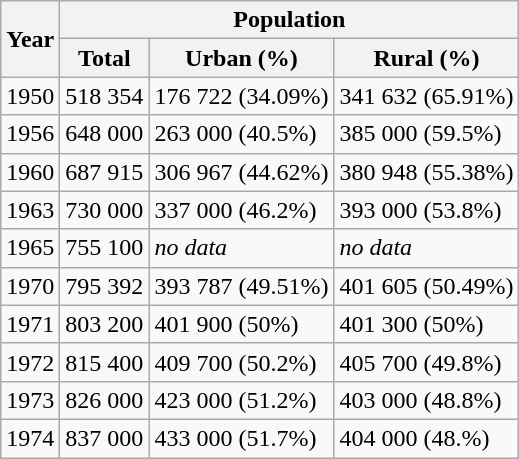<table class="wikitable">
<tr>
<th rowspan="2">Year</th>
<th colspan="3">Population</th>
</tr>
<tr>
<th>Total</th>
<th>Urban (%)</th>
<th>Rural (%)</th>
</tr>
<tr>
<td>1950</td>
<td>518 354</td>
<td>176 722 (34.09%)</td>
<td>341 632 (65.91%)</td>
</tr>
<tr>
<td>1956</td>
<td>648 000</td>
<td>263 000 (40.5%)</td>
<td>385 000 (59.5%)</td>
</tr>
<tr>
<td>1960</td>
<td>687 915</td>
<td>306 967 (44.62%)</td>
<td>380 948 (55.38%)</td>
</tr>
<tr>
<td>1963</td>
<td>730 000</td>
<td>337 000 (46.2%)</td>
<td>393 000 (53.8%)</td>
</tr>
<tr>
<td>1965</td>
<td>755 100</td>
<td><em>no data</em></td>
<td><em>no data</em></td>
</tr>
<tr>
<td>1970</td>
<td>795 392</td>
<td>393 787 (49.51%)</td>
<td>401 605 (50.49%)</td>
</tr>
<tr>
<td>1971</td>
<td>803 200</td>
<td>401 900 (50%)</td>
<td>401 300 (50%)</td>
</tr>
<tr>
<td>1972</td>
<td>815 400</td>
<td>409 700 (50.2%)</td>
<td>405 700 (49.8%)</td>
</tr>
<tr>
<td>1973</td>
<td>826 000</td>
<td>423 000 (51.2%)</td>
<td>403 000 (48.8%)</td>
</tr>
<tr>
<td>1974</td>
<td>837 000</td>
<td>433 000 (51.7%)</td>
<td>404 000 (48.%)</td>
</tr>
</table>
